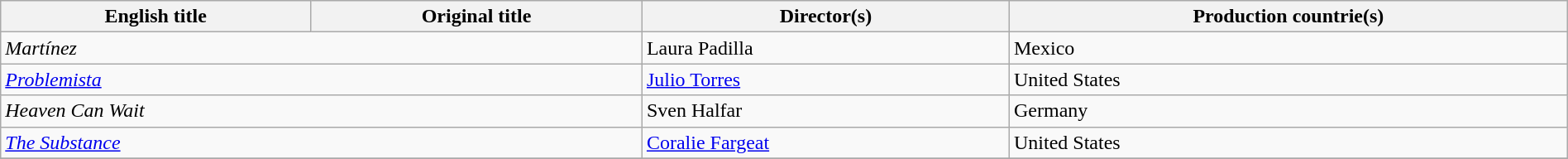<table class="sortable wikitable" style="width:100%; margin-bottom:4px" cellpadding="5">
<tr>
<th scope="col">English title</th>
<th scope="col">Original title</th>
<th scope="col">Director(s)</th>
<th scope="col">Production countrie(s)</th>
</tr>
<tr>
<td colspan="2"><em>Martínez</em></td>
<td>Laura Padilla</td>
<td>Mexico</td>
</tr>
<tr>
<td colspan="2"><em><a href='#'>Problemista</a></em></td>
<td><a href='#'>Julio Torres</a></td>
<td>United States</td>
</tr>
<tr>
<td colspan="2"><em>Heaven Can Wait</em></td>
<td>Sven Halfar</td>
<td>Germany</td>
</tr>
<tr>
<td colspan="2"><em><a href='#'>The Substance</a></em></td>
<td><a href='#'>Coralie Fargeat</a></td>
<td>United States</td>
</tr>
<tr>
</tr>
</table>
